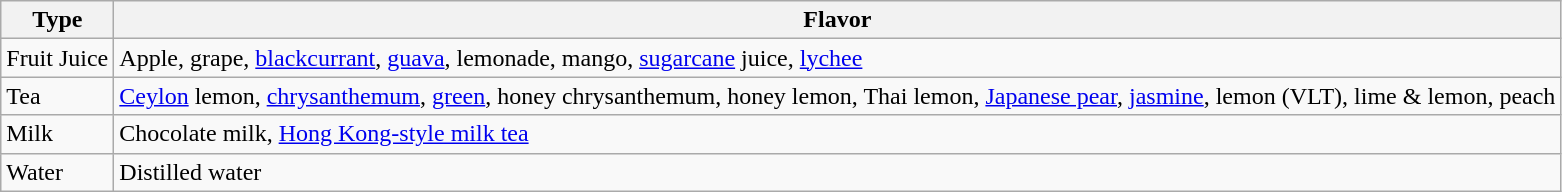<table class="wikitable">
<tr>
<th>Type</th>
<th>Flavor</th>
</tr>
<tr>
<td>Fruit Juice</td>
<td>Apple, grape, <a href='#'>blackcurrant</a>, <a href='#'>guava</a>, lemonade, mango, <a href='#'>sugarcane</a> juice, <a href='#'>lychee</a></td>
</tr>
<tr>
<td>Tea</td>
<td><a href='#'>Ceylon</a> lemon, <a href='#'>chrysanthemum</a>, <a href='#'>green</a>, honey chrysanthemum, honey lemon, Thai lemon, <a href='#'>Japanese pear</a>, <a href='#'>jasmine</a>, lemon (VLT), lime & lemon, peach</td>
</tr>
<tr>
<td>Milk</td>
<td>Chocolate milk, <a href='#'>Hong Kong-style milk tea</a></td>
</tr>
<tr>
<td>Water</td>
<td>Distilled water</td>
</tr>
</table>
